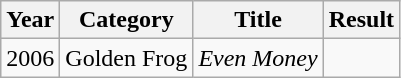<table class="wikitable">
<tr>
<th>Year</th>
<th>Category</th>
<th>Title</th>
<th>Result</th>
</tr>
<tr>
<td>2006</td>
<td>Golden Frog</td>
<td><em>Even Money</em></td>
<td></td>
</tr>
</table>
